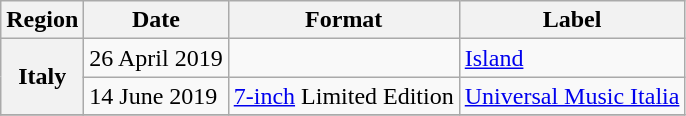<table class="wikitable plainrowheaders">
<tr>
<th>Region</th>
<th>Date</th>
<th>Format</th>
<th>Label</th>
</tr>
<tr>
<th scope="row" rowspan="2">Italy</th>
<td>26 April 2019</td>
<td></td>
<td><a href='#'>Island</a></td>
</tr>
<tr>
<td>14 June 2019</td>
<td><a href='#'>7-inch</a> Limited Edition</td>
<td><a href='#'>Universal Music Italia</a></td>
</tr>
<tr>
</tr>
</table>
